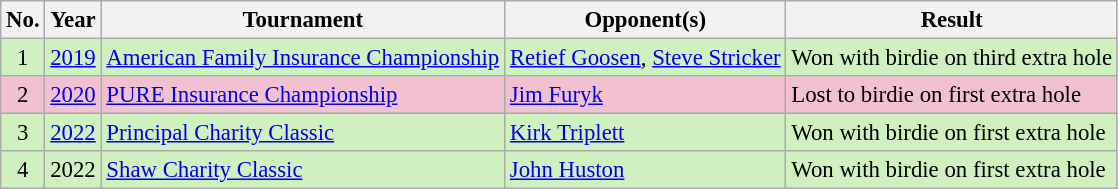<table class="wikitable" style="font-size:95%;">
<tr>
<th>No.</th>
<th>Year</th>
<th>Tournament</th>
<th>Opponent(s)</th>
<th>Result</th>
</tr>
<tr style="background:#D0F0C0;">
<td align=center>1</td>
<td><a href='#'>2019</a></td>
<td><a href='#'>American Family Insurance Championship</a></td>
<td> <a href='#'>Retief Goosen</a>,  <a href='#'>Steve Stricker</a></td>
<td>Won with birdie on third extra hole</td>
</tr>
<tr style="background:#F2C1D1;">
<td align=center>2</td>
<td><a href='#'>2020</a></td>
<td><a href='#'>PURE Insurance Championship</a></td>
<td> <a href='#'>Jim Furyk</a></td>
<td>Lost to birdie on first extra hole</td>
</tr>
<tr style="background:#D0F0C0;">
<td align=center>3</td>
<td><a href='#'>2022</a></td>
<td><a href='#'>Principal Charity Classic</a></td>
<td> <a href='#'>Kirk Triplett</a></td>
<td>Won with birdie on first extra hole</td>
</tr>
<tr style="background:#D0F0C0;">
<td align=center>4</td>
<td>2022</td>
<td><a href='#'>Shaw Charity Classic</a></td>
<td> <a href='#'>John Huston</a></td>
<td>Won with birdie on first extra hole</td>
</tr>
</table>
